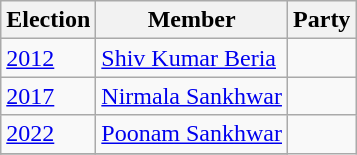<table class="wikitable sortable">
<tr>
<th>Election</th>
<th>Member</th>
<th colspan=2>Party</th>
</tr>
<tr>
<td><a href='#'>2012</a></td>
<td><a href='#'>Shiv Kumar Beria</a></td>
<td></td>
</tr>
<tr>
<td><a href='#'>2017</a></td>
<td><a href='#'>Nirmala Sankhwar</a></td>
<td></td>
</tr>
<tr>
<td><a href='#'>2022</a></td>
<td><a href='#'>Poonam Sankhwar</a></td>
</tr>
<tr>
</tr>
</table>
